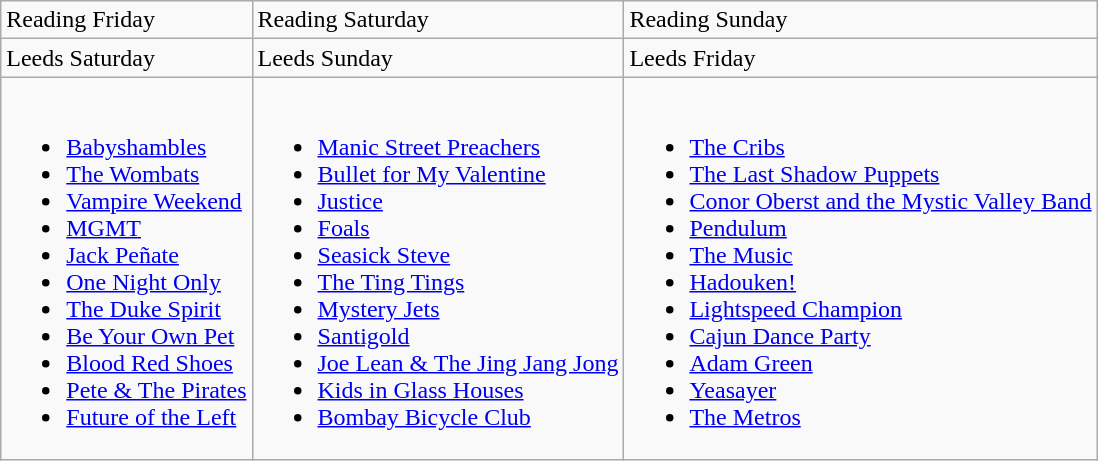<table class="wikitable">
<tr>
<td>Reading Friday</td>
<td>Reading Saturday</td>
<td>Reading Sunday</td>
</tr>
<tr>
<td>Leeds Saturday</td>
<td>Leeds Sunday</td>
<td>Leeds Friday</td>
</tr>
<tr>
<td><br><ul><li><a href='#'>Babyshambles</a></li><li><a href='#'>The Wombats</a></li><li><a href='#'>Vampire Weekend</a></li><li><a href='#'>MGMT</a></li><li><a href='#'>Jack Peñate</a></li><li><a href='#'>One Night Only</a></li><li><a href='#'>The Duke Spirit</a></li><li><a href='#'>Be Your Own Pet</a></li><li><a href='#'>Blood Red Shoes</a></li><li><a href='#'>Pete & The Pirates</a></li><li><a href='#'>Future of the Left</a></li></ul></td>
<td><br><ul><li><a href='#'>Manic Street Preachers</a></li><li><a href='#'>Bullet for My Valentine</a></li><li><a href='#'>Justice</a></li><li><a href='#'>Foals</a></li><li><a href='#'>Seasick Steve</a></li><li><a href='#'>The Ting Tings</a></li><li><a href='#'>Mystery Jets</a></li><li><a href='#'>Santigold</a></li><li><a href='#'>Joe Lean & The Jing Jang Jong</a></li><li><a href='#'>Kids in Glass Houses</a></li><li><a href='#'>Bombay Bicycle Club</a></li></ul></td>
<td><br><ul><li><a href='#'>The Cribs</a></li><li><a href='#'>The Last Shadow Puppets</a></li><li><a href='#'>Conor Oberst and the Mystic Valley Band</a></li><li><a href='#'>Pendulum</a></li><li><a href='#'>The Music</a></li><li><a href='#'>Hadouken!</a></li><li><a href='#'>Lightspeed Champion</a></li><li><a href='#'>Cajun Dance Party</a></li><li><a href='#'>Adam Green</a></li><li><a href='#'>Yeasayer</a></li><li><a href='#'>The Metros</a></li></ul></td>
</tr>
</table>
